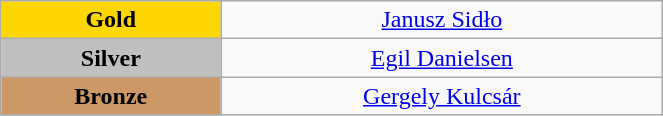<table class="wikitable" style="text-align:center; " width="35%">
<tr>
<td bgcolor="gold"><strong>Gold</strong></td>
<td><a href='#'>Janusz Sidło</a><br>  <small><em></em></small></td>
</tr>
<tr>
<td bgcolor="silver"><strong>Silver</strong></td>
<td><a href='#'>Egil Danielsen</a><br>  <small><em></em></small></td>
</tr>
<tr>
<td bgcolor="CC9966"><strong>Bronze</strong></td>
<td><a href='#'>Gergely Kulcsár</a><br>  <small><em></em></small></td>
</tr>
</table>
